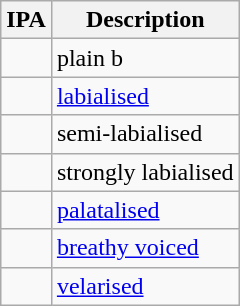<table class="wikitable">
<tr>
<th>IPA</th>
<th>Description</th>
</tr>
<tr>
<td style="font-size:1.714em"></td>
<td>plain b</td>
</tr>
<tr>
<td style="font-size:1.714em"></td>
<td><a href='#'>labialised</a></td>
</tr>
<tr>
<td style="font-size:1.714em"></td>
<td>semi-labialised</td>
</tr>
<tr>
<td style="font-size:1.714em"></td>
<td>strongly labialised</td>
</tr>
<tr>
<td style="font-size:1.714em"></td>
<td><a href='#'>palatalised</a></td>
</tr>
<tr>
<td style="font-size:1.714em"></td>
<td><a href='#'>breathy voiced</a></td>
</tr>
<tr>
<td style="font-size:1.714em"></td>
<td><a href='#'>velarised</a></td>
</tr>
</table>
